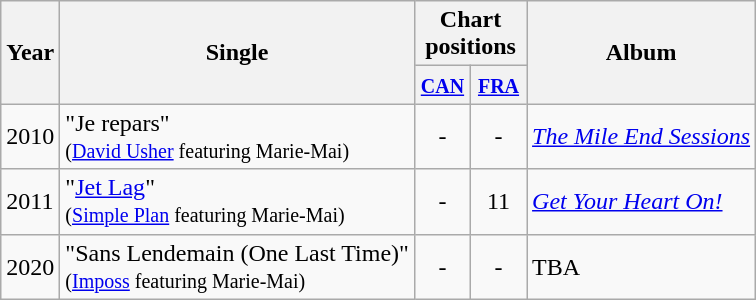<table class="wikitable">
<tr>
<th rowspan="2">Year</th>
<th rowspan="2">Single</th>
<th colspan="2">Chart positions</th>
<th rowspan="2">Album</th>
</tr>
<tr>
<th width="30"><small><a href='#'>CAN</a><br></small></th>
<th width="30"><small><a href='#'>FRA</a><br></small></th>
</tr>
<tr>
<td rowspan="1">2010</td>
<td align="left">"Je repars" <br><small>(<a href='#'>David Usher</a> featuring Marie-Mai)</small></td>
<td align="center">-</td>
<td align="center">-</td>
<td align="left" rowspan="1"><em><a href='#'>The Mile End Sessions</a></em></td>
</tr>
<tr>
<td rowspan="1">2011</td>
<td align="left">"<a href='#'>Jet Lag</a>" <br><small>(<a href='#'>Simple Plan</a> featuring Marie-Mai)</small></td>
<td align="center">-</td>
<td align="center">11</td>
<td align="left" rowspan="1"><em><a href='#'>Get Your Heart On!</a></em></td>
</tr>
<tr>
<td rowspan="1">2020</td>
<td align="left">"Sans Lendemain (One Last Time)" <br><small>(<a href='#'>Imposs</a> featuring Marie-Mai)</small></td>
<td align="center">-</td>
<td align="center">-</td>
<td align="left" rowspan="1">TBA</td>
</tr>
</table>
